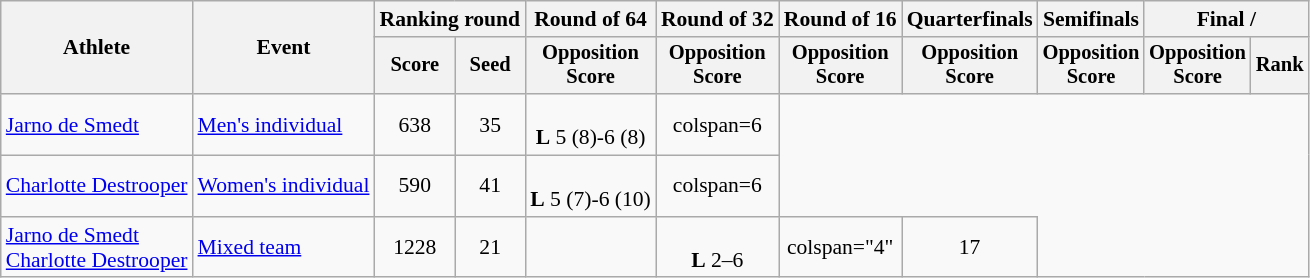<table class="wikitable" style="text-align:center; font-size:90%">
<tr>
<th rowspan="2">Athlete</th>
<th rowspan="2">Event</th>
<th colspan="2">Ranking round</th>
<th>Round of 64</th>
<th>Round of 32</th>
<th>Round of 16</th>
<th>Quarterfinals</th>
<th>Semifinals</th>
<th colspan="2">Final / </th>
</tr>
<tr style="font-size:95%">
<th>Score</th>
<th>Seed</th>
<th>Opposition<br>Score</th>
<th>Opposition<br>Score</th>
<th>Opposition<br>Score</th>
<th>Opposition<br>Score</th>
<th>Opposition<br>Score</th>
<th>Opposition<br>Score</th>
<th>Rank</th>
</tr>
<tr>
<td align="left"><a href='#'>Jarno de Smedt</a></td>
<td align="left"><a href='#'>Men's individual</a></td>
<td>638</td>
<td>35</td>
<td><br><strong>L</strong> 5 (8)-6 (8)</td>
<td>colspan=6 </td>
</tr>
<tr>
<td align="left"><a href='#'>Charlotte Destrooper</a></td>
<td align="left"><a href='#'>Women's individual</a></td>
<td>590</td>
<td>41</td>
<td><br><strong>L</strong> 5 (7)-6 (10)</td>
<td>colspan=6 </td>
</tr>
<tr>
<td align="left"><a href='#'>Jarno de Smedt</a><br><a href='#'>Charlotte Destrooper</a></td>
<td align="left"><a href='#'>Mixed team</a></td>
<td>1228</td>
<td>21</td>
<td></td>
<td><br><strong>L</strong> 2–6</td>
<td>colspan="4" </td>
<td>17</td>
</tr>
</table>
